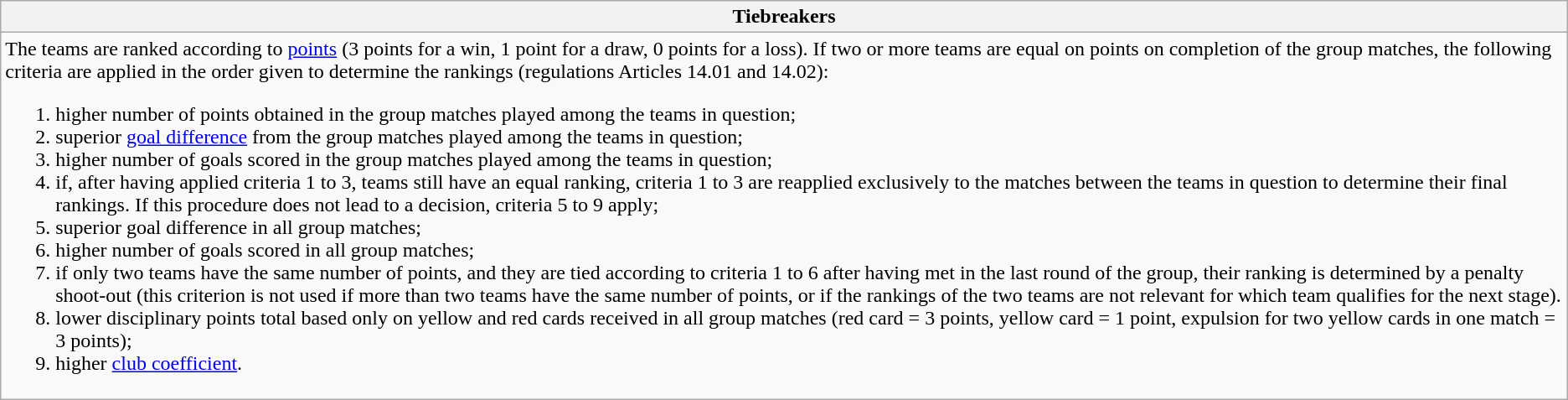<table class="wikitable collapsible collapsed">
<tr>
<th>Tiebreakers</th>
</tr>
<tr>
<td>The teams are ranked according to <a href='#'>points</a> (3 points for a win, 1 point for a draw, 0 points for a loss). If two or more teams are equal on points on completion of the group matches, the following criteria are applied in the order given to determine the rankings (regulations Articles 14.01 and 14.02):<br><ol><li>higher number of points obtained in the group matches played among the teams in question;</li><li>superior <a href='#'>goal difference</a> from the group matches played among the teams in question;</li><li>higher number of goals scored in the group matches played among the teams in question;</li><li>if, after having applied criteria 1 to 3, teams still have an equal ranking, criteria 1 to 3 are reapplied exclusively to the matches between the teams in question to determine their final rankings. If this procedure does not lead to a decision, criteria 5 to 9 apply;</li><li>superior goal difference in all group matches;</li><li>higher number of goals scored in all group matches;</li><li>if only two teams have the same number of points, and they are tied according to criteria 1 to 6 after having met in the last round of the group, their ranking is determined by a penalty shoot-out (this criterion is not used if more than two teams have the same number of points, or if the rankings of the two teams are not relevant for which team qualifies for the next stage).</li><li>lower disciplinary points total based only on yellow and red cards received in all group matches (red card = 3 points, yellow card = 1 point, expulsion for two yellow cards in one match = 3 points);</li><li>higher <a href='#'>club coefficient</a>.</li></ol></td>
</tr>
</table>
